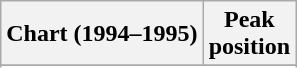<table class="wikitable sortable">
<tr>
<th align="left">Chart (1994–1995)</th>
<th align="center">Peak<br>position</th>
</tr>
<tr>
</tr>
<tr>
</tr>
</table>
